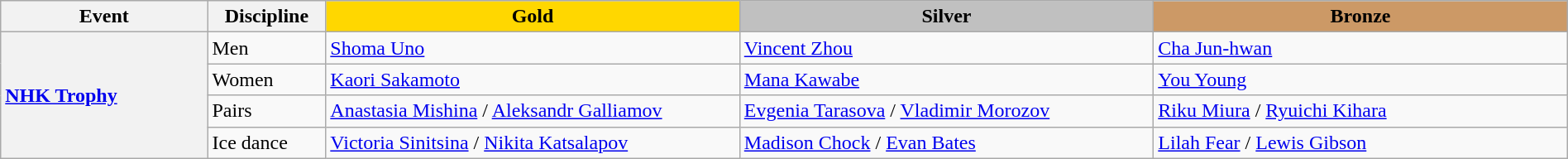<table class="wikitable unsortable" style="text-align:left; width:100%;">
<tr>
<th scope="col" style="width:10%">Event</th>
<th scope="col" style="width:5%">Discipline</th>
<td scope="col" style="text-align:center; width:20%; background:gold"><strong>Gold</strong></td>
<td scope="col" style="text-align:center; width:20%; background:silver"><strong>Silver</strong></td>
<td scope="col" style="text-align:center; width:20%; background:#c96"><strong>Bronze</strong></td>
</tr>
<tr>
<th scope="row" style="text-align:left" rowspan="4"> <a href='#'>NHK Trophy</a></th>
<td>Men</td>
<td> <a href='#'>Shoma Uno</a></td>
<td> <a href='#'>Vincent Zhou</a></td>
<td> <a href='#'>Cha Jun-hwan</a></td>
</tr>
<tr>
<td>Women</td>
<td> <a href='#'>Kaori Sakamoto</a></td>
<td> <a href='#'>Mana Kawabe</a></td>
<td> <a href='#'>You Young</a></td>
</tr>
<tr>
<td>Pairs</td>
<td> <a href='#'>Anastasia Mishina</a> / <a href='#'>Aleksandr Galliamov</a></td>
<td> <a href='#'>Evgenia Tarasova</a> / <a href='#'>Vladimir Morozov</a></td>
<td> <a href='#'>Riku Miura</a> / <a href='#'>Ryuichi Kihara</a></td>
</tr>
<tr>
<td>Ice dance</td>
<td> <a href='#'>Victoria Sinitsina</a> / <a href='#'>Nikita Katsalapov</a></td>
<td> <a href='#'>Madison Chock</a> / <a href='#'>Evan Bates</a></td>
<td> <a href='#'>Lilah Fear</a> / <a href='#'>Lewis Gibson</a></td>
</tr>
</table>
